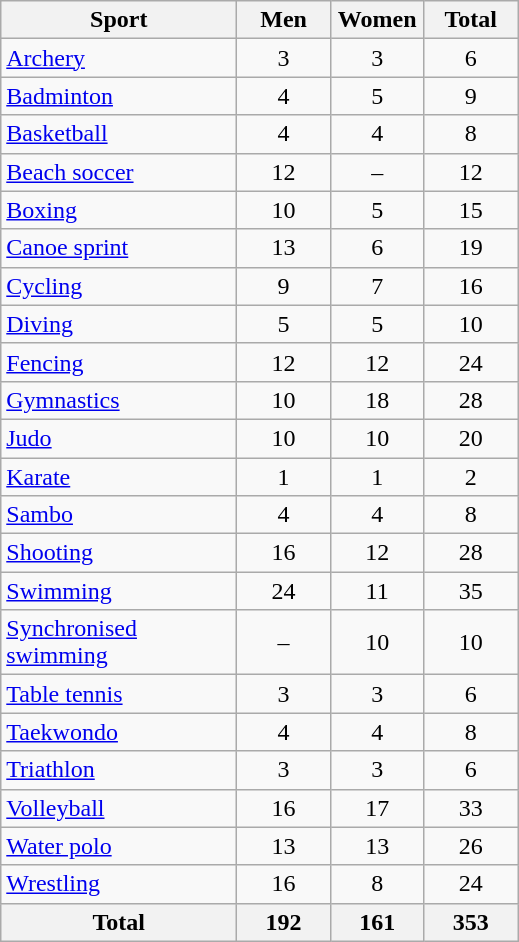<table class="wikitable sortable" style="text-align:center;">
<tr>
<th width=150>Sport</th>
<th width=55 data-sort-type=number>Men</th>
<th width=55 data-sort-type=number>Women</th>
<th width=55>Total</th>
</tr>
<tr>
<td align=left><a href='#'>Archery</a></td>
<td>3</td>
<td>3</td>
<td>6</td>
</tr>
<tr>
<td align=left><a href='#'>Badminton</a></td>
<td>4</td>
<td>5</td>
<td>9</td>
</tr>
<tr>
<td align=left><a href='#'>Basketball</a></td>
<td>4</td>
<td>4</td>
<td>8</td>
</tr>
<tr>
<td align=left><a href='#'>Beach soccer</a></td>
<td>12</td>
<td>–</td>
<td>12</td>
</tr>
<tr>
<td align=left><a href='#'>Boxing</a></td>
<td>10</td>
<td>5</td>
<td>15</td>
</tr>
<tr>
<td align=left><a href='#'>Canoe sprint</a></td>
<td>13</td>
<td>6</td>
<td>19</td>
</tr>
<tr>
<td align=left><a href='#'>Cycling</a></td>
<td>9</td>
<td>7</td>
<td>16</td>
</tr>
<tr>
<td align=left><a href='#'>Diving</a></td>
<td>5</td>
<td>5</td>
<td>10</td>
</tr>
<tr>
<td align=left><a href='#'>Fencing</a></td>
<td>12</td>
<td>12</td>
<td>24</td>
</tr>
<tr>
<td align=left><a href='#'>Gymnastics</a></td>
<td>10</td>
<td>18</td>
<td>28</td>
</tr>
<tr>
<td align=left><a href='#'>Judo</a></td>
<td>10</td>
<td>10</td>
<td>20</td>
</tr>
<tr>
<td align=left><a href='#'>Karate</a></td>
<td>1</td>
<td>1</td>
<td>2</td>
</tr>
<tr>
<td align=left><a href='#'>Sambo</a></td>
<td>4</td>
<td>4</td>
<td>8</td>
</tr>
<tr>
<td align=left><a href='#'>Shooting</a></td>
<td>16</td>
<td>12</td>
<td>28</td>
</tr>
<tr>
<td align=left><a href='#'>Swimming</a></td>
<td>24</td>
<td>11</td>
<td>35</td>
</tr>
<tr>
<td align=left><a href='#'>Synchronised swimming</a></td>
<td>–</td>
<td>10</td>
<td>10</td>
</tr>
<tr>
<td align=left><a href='#'>Table tennis</a></td>
<td>3</td>
<td>3</td>
<td>6</td>
</tr>
<tr>
<td align=left><a href='#'>Taekwondo</a></td>
<td>4</td>
<td>4</td>
<td>8</td>
</tr>
<tr>
<td align=left><a href='#'>Triathlon</a></td>
<td>3</td>
<td>3</td>
<td>6</td>
</tr>
<tr>
<td align=left><a href='#'>Volleyball</a></td>
<td>16</td>
<td>17</td>
<td>33</td>
</tr>
<tr>
<td align=left><a href='#'>Water polo</a></td>
<td>13</td>
<td>13</td>
<td>26</td>
</tr>
<tr>
<td align=left><a href='#'>Wrestling</a></td>
<td>16</td>
<td>8</td>
<td>24</td>
</tr>
<tr>
<th>Total</th>
<th>192</th>
<th>161</th>
<th>353</th>
</tr>
</table>
